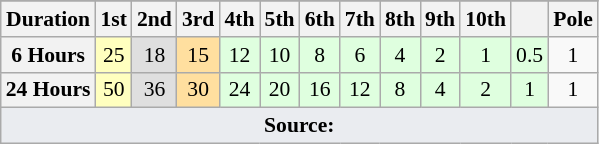<table class="wikitable" style="font-size:90%; text-align:center;">
<tr>
</tr>
<tr>
<th>Duration</th>
<th>1st</th>
<th>2nd</th>
<th>3rd</th>
<th>4th</th>
<th>5th</th>
<th>6th</th>
<th>7th</th>
<th>8th</th>
<th>9th</th>
<th>10th</th>
<th></th>
<th>Pole</th>
</tr>
<tr>
<th>6 Hours</th>
<td style="background:#ffffbf;">25</td>
<td style="background:#dfdfdf;">18</td>
<td style="background:#ffdf9f;">15</td>
<td style="background:#dfffdf;">12</td>
<td style="background:#dfffdf;">10</td>
<td style="background:#dfffdf;">8</td>
<td style="background:#dfffdf;">6</td>
<td style="background:#dfffdf;">4</td>
<td style="background:#dfffdf;">2</td>
<td style="background:#dfffdf;">1</td>
<td style="background:#dfffdf;">0.5</td>
<td>1</td>
</tr>
<tr>
<th>24 Hours</th>
<td style="background:#ffffbf;">50</td>
<td style="background:#dfdfdf;">36</td>
<td style="background:#ffdf9f;">30</td>
<td style="background:#dfffdf;">24</td>
<td style="background:#dfffdf;">20</td>
<td style="background:#dfffdf;">16</td>
<td style="background:#dfffdf;">12</td>
<td style="background:#dfffdf;">8</td>
<td style="background:#dfffdf;">4</td>
<td style="background:#dfffdf;">2</td>
<td style="background:#dfffdf;">1</td>
<td>1</td>
</tr>
<tr class="sortbottom">
<td colspan="13" style="background-color:#EAECF0;text-align:center"><strong>Source:</strong></td>
</tr>
</table>
